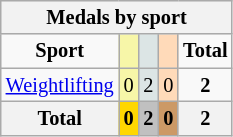<table class="wikitable" style="font-size:85%; text-align:center;">
<tr style="background:#efefef;">
<th colspan=5><strong>Medals by sport</strong></th>
</tr>
<tr>
<td><strong>Sport</strong></td>
<td style="background:#f7f6a8;"></td>
<td style="background:#dce5e5;"></td>
<td style="background:#ffdab9;"></td>
<td><strong>Total</strong></td>
</tr>
<tr>
<td><a href='#'>Weightlifting</a></td>
<td style="background:#F7F6A8;">0</td>
<td style="background:#DCE5E5;">2</td>
<td style="background:#FFDAB9;">0</td>
<td><strong>2</strong></td>
</tr>
<tr>
<th>Total</th>
<th style="background:gold;">0</th>
<th style="background:silver;">2</th>
<th style="background:#c96;">0</th>
<th>2</th>
</tr>
</table>
